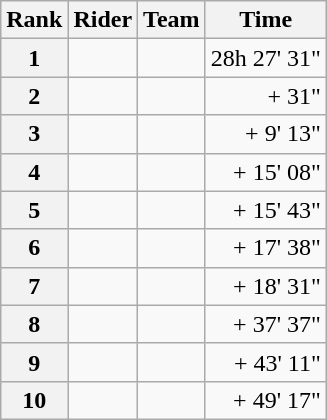<table class="wikitable" margin-bottom:0;">
<tr>
<th scope="col">Rank</th>
<th scope="col">Rider</th>
<th scope="col">Team</th>
<th scope="col">Time</th>
</tr>
<tr>
<th scope="row">1</th>
<td> </td>
<td></td>
<td align="right">28h 27' 31"</td>
</tr>
<tr>
<th scope="row">2</th>
<td> </td>
<td></td>
<td align="right">+ 31"</td>
</tr>
<tr>
<th scope="row">3</th>
<td></td>
<td></td>
<td align="right">+ 9' 13"</td>
</tr>
<tr>
<th scope="row">4</th>
<td></td>
<td></td>
<td align="right">+ 15' 08"</td>
</tr>
<tr>
<th scope="row">5</th>
<td></td>
<td></td>
<td align="right">+ 15' 43"</td>
</tr>
<tr>
<th scope="row">6</th>
<td></td>
<td></td>
<td align="right">+ 17' 38"</td>
</tr>
<tr>
<th scope="row">7</th>
<td></td>
<td></td>
<td align="right">+ 18' 31"</td>
</tr>
<tr>
<th scope="row">8</th>
<td></td>
<td></td>
<td align="right">+ 37' 37"</td>
</tr>
<tr>
<th scope="row">9</th>
<td> </td>
<td></td>
<td align="right">+ 43' 11"</td>
</tr>
<tr>
<th scope="row">10</th>
<td></td>
<td></td>
<td align="right">+ 49' 17"</td>
</tr>
</table>
